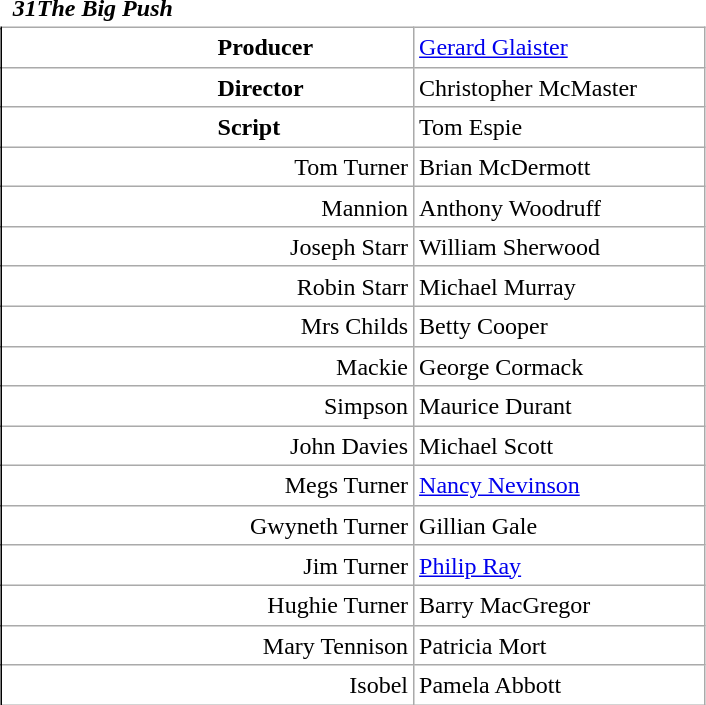<table class="wikitable mw-collapsible mw-collapsed" style="vertical-align:top;margin:auto 2em;line-height:1.2;min-width:33em;display: inline-table;background-color:inherit;border:none;">
<tr>
<td class=unsortable style="border:hidden;line-height:1.67;text-align:center;margin-left:-1em;padding-left:0.5em;min-width:1.0em;"></td>
<td class=unsortable style="border:none;padding-left:0.5em;text-align:left;min-width:16.5em;font-weight:700;font-style:italic;">31The Big Push</td>
<td class=unsortable style="border:none;text-align:right;font-weight:normal;font-family:Courier;font-size:95%;letter-spacing:-1pt;min-width:8.5em;padding-right:0.2em;"></td>
<td class=unsortable style="border:hidden;min-width:3.5em;padding-left:0;"></td>
<td class=unsortable style="border:hidden;min-width:3.5em;font-size:95%;"></td>
</tr>
<tr>
<td rowspan=100 style="border:none thin;border-right-style :solid;"></td>
</tr>
<tr>
<td style="text-align:left;padding-left:9.0em;font-weight:bold;">Producer</td>
<td colspan=2><a href='#'>Gerard Glaister</a></td>
</tr>
<tr>
<td style="text-align:left;padding-left:9.0em;font-weight:bold;">Director</td>
<td colspan=2>Christopher McMaster</td>
</tr>
<tr>
<td style="text-align:left;padding-left:9.0em;font-weight:bold;">Script</td>
<td colspan=2>Tom Espie</td>
</tr>
<tr>
<td style="text-align:right;">Tom Turner</td>
<td colspan=2>Brian McDermott</td>
</tr>
<tr>
<td style="text-align:right;">Mannion</td>
<td colspan=2>Anthony Woodruff</td>
</tr>
<tr>
<td style="text-align:right;">Joseph Starr</td>
<td colspan=2>William Sherwood</td>
</tr>
<tr>
<td style="text-align:right;">Robin Starr</td>
<td colspan=2>Michael Murray</td>
</tr>
<tr>
<td style="text-align:right;">Mrs Childs</td>
<td colspan=2>Betty Cooper</td>
</tr>
<tr>
<td style="text-align:right;">Mackie</td>
<td colspan=2>George Cormack</td>
</tr>
<tr>
<td style="text-align:right;">Simpson</td>
<td colspan=2>Maurice Durant</td>
</tr>
<tr>
<td style="text-align:right;">John Davies</td>
<td colspan=2>Michael Scott</td>
</tr>
<tr>
<td style="text-align:right;">Megs Turner</td>
<td colspan=2><a href='#'>Nancy Nevinson</a></td>
</tr>
<tr>
<td style="text-align:right;">Gwyneth Turner</td>
<td colspan=2>Gillian Gale</td>
</tr>
<tr>
<td style="text-align:right;">Jim Turner</td>
<td colspan=2><a href='#'>Philip Ray</a></td>
</tr>
<tr>
<td style="text-align:right;">Hughie Turner</td>
<td colspan=2>Barry MacGregor</td>
</tr>
<tr>
<td style="text-align:right;">Mary Tennison</td>
<td colspan=2>Patricia Mort</td>
</tr>
<tr>
<td style="text-align:right;">Isobel</td>
<td colspan=2>Pamela Abbott</td>
</tr>
</table>
